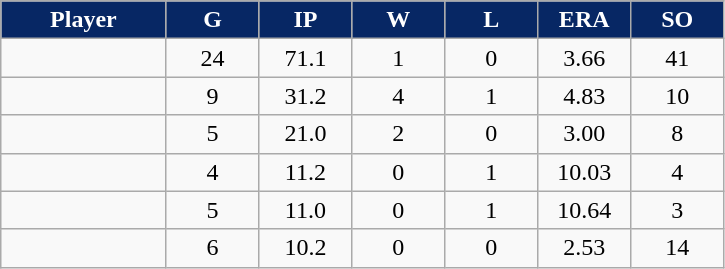<table class="wikitable sortable">
<tr>
<th style="background:#072764;color:white;" width="16%">Player</th>
<th style="background:#072764;color:white;" width="9%">G</th>
<th style="background:#072764;color:white;" width="9%">IP</th>
<th style="background:#072764;color:white;" width="9%">W</th>
<th style="background:#072764;color:white;" width="9%">L</th>
<th style="background:#072764;color:white;" width="9%">ERA</th>
<th style="background:#072764;color:white;" width="9%">SO</th>
</tr>
<tr align="center">
<td></td>
<td>24</td>
<td>71.1</td>
<td>1</td>
<td>0</td>
<td>3.66</td>
<td>41</td>
</tr>
<tr align="center">
<td></td>
<td>9</td>
<td>31.2</td>
<td>4</td>
<td>1</td>
<td>4.83</td>
<td>10</td>
</tr>
<tr align="center">
<td></td>
<td>5</td>
<td>21.0</td>
<td>2</td>
<td>0</td>
<td>3.00</td>
<td>8</td>
</tr>
<tr align="center">
<td></td>
<td>4</td>
<td>11.2</td>
<td>0</td>
<td>1</td>
<td>10.03</td>
<td>4</td>
</tr>
<tr align="center">
<td></td>
<td>5</td>
<td>11.0</td>
<td>0</td>
<td>1</td>
<td>10.64</td>
<td>3</td>
</tr>
<tr align="center">
<td></td>
<td>6</td>
<td>10.2</td>
<td>0</td>
<td>0</td>
<td>2.53</td>
<td>14</td>
</tr>
</table>
